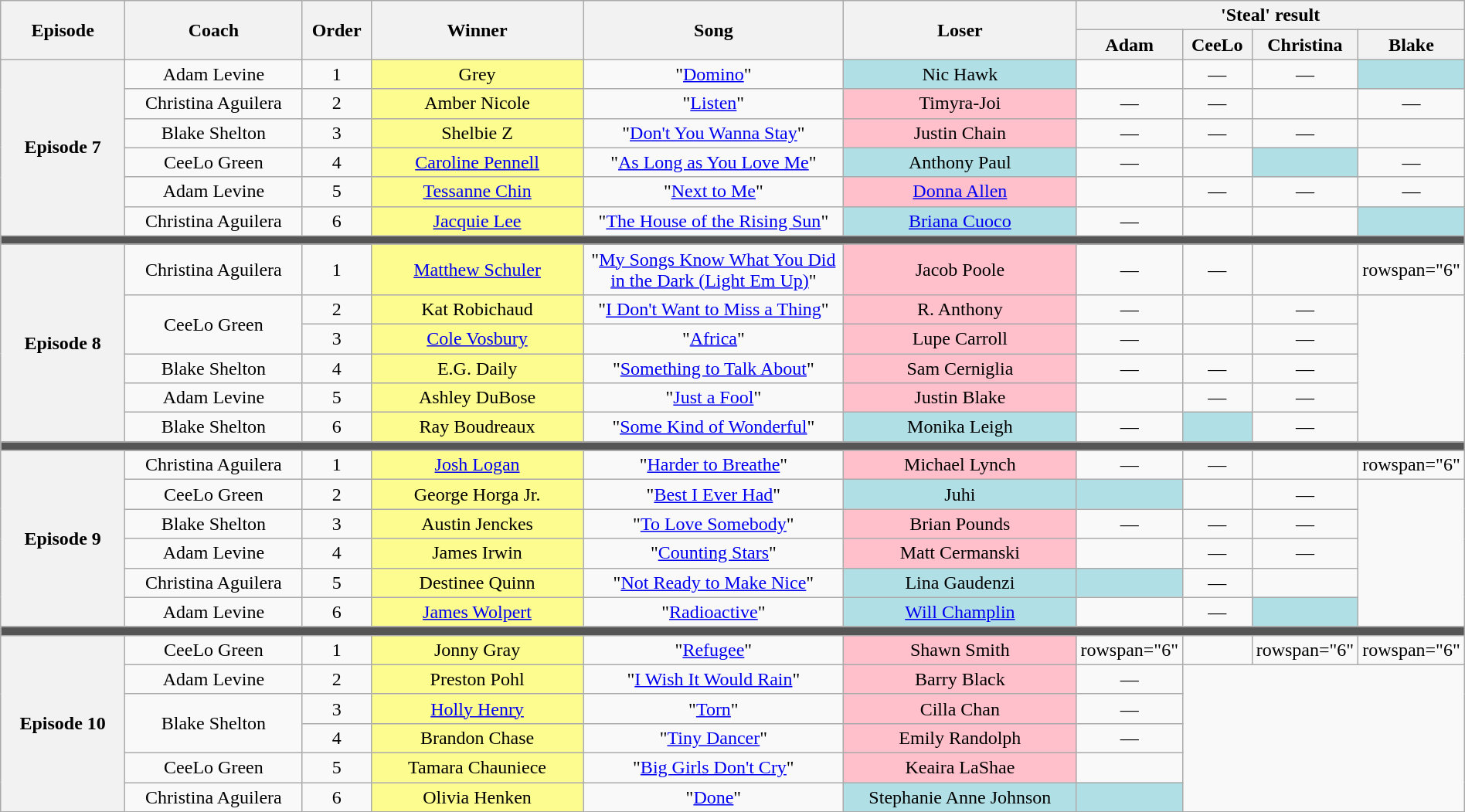<table class="wikitable" style="text-align: center; width:100%;">
<tr>
<th rowspan="2" width="10%">Episode</th>
<th rowspan="2" width="15%">Coach</th>
<th rowspan="2" width="05%">Order</th>
<th rowspan="2" width="18%">Winner</th>
<th rowspan="2" width="22%">Song</th>
<th rowspan="2" width="20%">Loser</th>
<th colspan="4" width="20%">'Steal' result</th>
</tr>
<tr>
<th width="05%">Adam</th>
<th width="05%">CeeLo</th>
<th width="05%">Christina</th>
<th width="05%">Blake</th>
</tr>
<tr>
<th rowspan="6">Episode 7<br><small></small></th>
<td>Adam Levine</td>
<td>1</td>
<td style="background:#fdfc8f;">Grey</td>
<td>"<a href='#'>Domino</a>"</td>
<td style="background:#B0E0E6;">Nic Hawk</td>
<td></td>
<td>—</td>
<td>—</td>
<td style="background:#B0E0E6;"><strong></strong></td>
</tr>
<tr>
<td>Christina Aguilera</td>
<td>2</td>
<td style="background:#fdfc8f;">Amber Nicole</td>
<td>"<a href='#'>Listen</a>"</td>
<td style="background:pink;">Timyra-Joi</td>
<td>—</td>
<td>—</td>
<td></td>
<td>—</td>
</tr>
<tr>
<td>Blake Shelton</td>
<td>3</td>
<td style="background:#fdfc8f;">Shelbie Z</td>
<td>"<a href='#'>Don't You Wanna Stay</a>"</td>
<td style="background:pink;">Justin Chain</td>
<td>—</td>
<td>—</td>
<td>—</td>
<td></td>
</tr>
<tr>
<td>CeeLo Green</td>
<td>4</td>
<td style="background:#fdfc8f;"><a href='#'>Caroline Pennell</a></td>
<td>"<a href='#'>As Long as You Love Me</a>"</td>
<td style="background:#B0E0E6;">Anthony Paul</td>
<td>—</td>
<td></td>
<td style="background:#B0E0E6;"><strong></strong></td>
<td>—</td>
</tr>
<tr>
<td>Adam Levine</td>
<td>5</td>
<td style="background:#fdfc8f;"><a href='#'>Tessanne Chin</a></td>
<td>"<a href='#'>Next to Me</a>"</td>
<td style="background:pink;"><a href='#'>Donna Allen</a></td>
<td></td>
<td>—</td>
<td>—</td>
<td>—</td>
</tr>
<tr>
<td>Christina Aguilera</td>
<td>6</td>
<td style="background:#fdfc8f;"><a href='#'>Jacquie Lee</a></td>
<td>"<a href='#'>The House of the Rising Sun</a>"</td>
<td style="background:#B0E0E6;"><a href='#'>Briana Cuoco</a></td>
<td>—</td>
<td><strong></strong></td>
<td></td>
<td style="background:#B0E0E6;"><strong></strong></td>
</tr>
<tr>
<td colspan="10" style="background:#555;"></td>
</tr>
<tr>
<th rowspan="6">Episode 8<br><small></small></th>
<td>Christina Aguilera</td>
<td>1</td>
<td style="background:#fdfc8f;"><a href='#'>Matthew Schuler</a></td>
<td>"<a href='#'>My Songs Know What You Did in the Dark (Light Em Up)</a>"</td>
<td style="background:pink;">Jacob Poole</td>
<td>—</td>
<td>—</td>
<td></td>
<td>rowspan="6" </td>
</tr>
<tr>
<td rowspan="2">CeeLo Green</td>
<td>2</td>
<td style="background:#fdfc8f;">Kat Robichaud</td>
<td>"<a href='#'>I Don't Want to Miss a Thing</a>"</td>
<td style="background:pink;">R. Anthony</td>
<td>—</td>
<td></td>
<td>—</td>
</tr>
<tr>
<td>3</td>
<td style="background:#fdfc8f;"><a href='#'>Cole Vosbury</a></td>
<td>"<a href='#'>Africa</a>"</td>
<td style="background:pink;">Lupe Carroll</td>
<td>—</td>
<td></td>
<td>—</td>
</tr>
<tr>
<td>Blake Shelton</td>
<td>4</td>
<td style="background:#fdfc8f;">E.G. Daily</td>
<td>"<a href='#'>Something to Talk About</a>"</td>
<td style="background:pink;">Sam Cerniglia</td>
<td>—</td>
<td>—</td>
<td>—</td>
</tr>
<tr>
<td>Adam Levine</td>
<td>5</td>
<td style="background:#fdfc8f;">Ashley DuBose</td>
<td>"<a href='#'>Just a Fool</a>"</td>
<td style="background:pink;">Justin Blake</td>
<td></td>
<td>—</td>
<td>—</td>
</tr>
<tr>
<td>Blake Shelton</td>
<td>6</td>
<td style="background:#fdfc8f;">Ray Boudreaux</td>
<td>"<a href='#'>Some Kind of Wonderful</a>"</td>
<td style="background:#B0E0E6;">Monika Leigh</td>
<td>—</td>
<td style="background:#B0E0E6;"><strong></strong></td>
<td>—</td>
</tr>
<tr>
<td colspan="10" style="background:#555;"></td>
</tr>
<tr>
<th rowspan="6">Episode 9<br><small></small></th>
<td>Christina Aguilera</td>
<td>1</td>
<td style="background:#fdfc8f;"><a href='#'>Josh Logan</a></td>
<td>"<a href='#'>Harder to Breathe</a>"</td>
<td style="background:pink;">Michael Lynch</td>
<td>—</td>
<td>—</td>
<td></td>
<td>rowspan="6" </td>
</tr>
<tr>
<td>CeeLo Green</td>
<td>2</td>
<td style="background:#fdfc8f;">George Horga Jr.</td>
<td>"<a href='#'>Best I Ever Had</a>"</td>
<td style="background:#B0E0E6;">Juhi</td>
<td style="background:#B0E0E6;"><strong></strong></td>
<td></td>
<td>—</td>
</tr>
<tr>
<td>Blake Shelton</td>
<td>3</td>
<td style="background:#fdfc8f;">Austin Jenckes</td>
<td>"<a href='#'>To Love Somebody</a>"</td>
<td style="background:pink;">Brian Pounds</td>
<td>—</td>
<td>—</td>
<td>—</td>
</tr>
<tr>
<td>Adam Levine</td>
<td>4</td>
<td style="background:#fdfc8f;">James Irwin</td>
<td>"<a href='#'>Counting Stars</a>"</td>
<td style="background:pink;">Matt Cermanski</td>
<td></td>
<td>—</td>
<td>—</td>
</tr>
<tr>
<td>Christina Aguilera</td>
<td>5</td>
<td style="background:#fdfc8f;">Destinee Quinn</td>
<td>"<a href='#'>Not Ready to Make Nice</a>"</td>
<td style="background:#B0E0E6;">Lina Gaudenzi</td>
<td style="background:#B0E0E6;"><strong></strong></td>
<td>—</td>
<td></td>
</tr>
<tr>
<td>Adam Levine</td>
<td>6</td>
<td style="background:#fdfc8f;"><a href='#'>James Wolpert</a></td>
<td>"<a href='#'>Radioactive</a>"</td>
<td style="background:#B0E0E6;"><a href='#'>Will Champlin</a></td>
<td></td>
<td>—</td>
<td style="background:#B0E0E6;"><strong></strong></td>
</tr>
<tr>
<td colspan="10" style="background:#555;"></td>
</tr>
<tr>
<th rowspan="6">Episode 10<br><small></small></th>
<td>CeeLo Green</td>
<td>1</td>
<td style="background:#fdfc8f;">Jonny Gray</td>
<td>"<a href='#'>Refugee</a>"</td>
<td style="background:pink;">Shawn Smith</td>
<td>rowspan="6" </td>
<td></td>
<td>rowspan="6" </td>
<td>rowspan="6" </td>
</tr>
<tr>
<td>Adam Levine</td>
<td>2</td>
<td style="background:#fdfc8f;">Preston Pohl</td>
<td>"<a href='#'>I Wish It Would Rain</a>"</td>
<td style="background:pink;">Barry Black</td>
<td>—</td>
</tr>
<tr>
<td rowspan="2">Blake Shelton</td>
<td>3</td>
<td style="background:#fdfc8f;"><a href='#'>Holly Henry</a></td>
<td>"<a href='#'>Torn</a>"</td>
<td style="background:pink;">Cilla Chan</td>
<td>—</td>
</tr>
<tr>
<td>4</td>
<td style="background:#fdfc8f;">Brandon Chase</td>
<td>"<a href='#'>Tiny Dancer</a>"</td>
<td style="background:pink;">Emily Randolph</td>
<td>—</td>
</tr>
<tr>
<td>CeeLo Green</td>
<td>5</td>
<td style="background:#fdfc8f;">Tamara Chauniece</td>
<td>"<a href='#'>Big Girls Don't Cry</a>"</td>
<td style="background:pink;">Keaira LaShae</td>
<td></td>
</tr>
<tr>
<td>Christina Aguilera</td>
<td>6</td>
<td style="background:#fdfc8f;">Olivia Henken</td>
<td>"<a href='#'>Done</a>"</td>
<td style="background:#B0E0E6;">Stephanie Anne Johnson</td>
<td style="background:#B0E0E6;"><strong></strong></td>
</tr>
<tr>
</tr>
</table>
